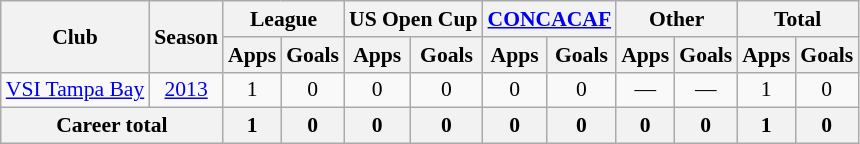<table class="wikitable" style="font-size:90%; text-align:center;">
<tr>
<th rowspan="2">Club</th>
<th rowspan="2">Season</th>
<th colspan="2">League</th>
<th colspan="2">US Open Cup</th>
<th colspan="2"><a href='#'>CONCACAF</a></th>
<th colspan="2">Other</th>
<th colspan="2">Total</th>
</tr>
<tr>
<th>Apps</th>
<th>Goals</th>
<th>Apps</th>
<th>Goals</th>
<th>Apps</th>
<th>Goals</th>
<th>Apps</th>
<th>Goals</th>
<th>Apps</th>
<th>Goals</th>
</tr>
<tr>
<td rowspan="1"><a href='#'>VSI Tampa Bay</a></td>
<td><a href='#'>2013</a></td>
<td>1</td>
<td>0</td>
<td>0</td>
<td>0</td>
<td>0</td>
<td>0</td>
<td>—</td>
<td>—</td>
<td>1</td>
<td>0</td>
</tr>
<tr>
<th colspan="2">Career total</th>
<th>1</th>
<th>0</th>
<th>0</th>
<th>0</th>
<th>0</th>
<th>0</th>
<th>0</th>
<th>0</th>
<th>1</th>
<th>0</th>
</tr>
</table>
